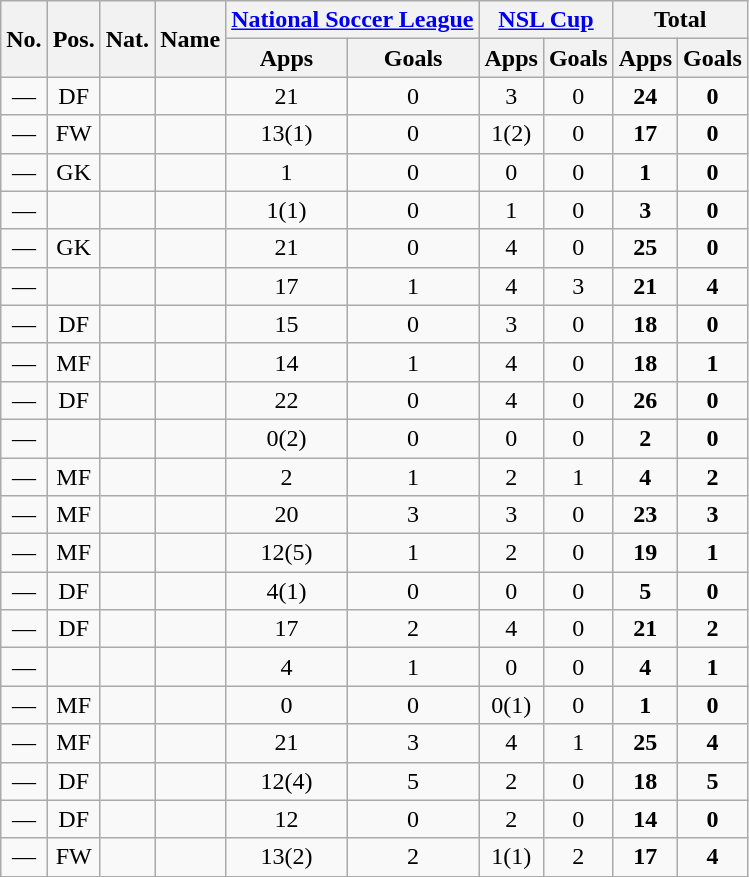<table class="wikitable sortable" style="text-align:center">
<tr>
<th rowspan="2">No.</th>
<th rowspan="2">Pos.</th>
<th rowspan="2">Nat.</th>
<th rowspan="2">Name</th>
<th colspan="2"><a href='#'>National Soccer League</a></th>
<th colspan="2"><a href='#'>NSL Cup</a></th>
<th colspan="2">Total</th>
</tr>
<tr>
<th>Apps</th>
<th>Goals</th>
<th>Apps</th>
<th>Goals</th>
<th>Apps</th>
<th>Goals</th>
</tr>
<tr>
<td>—</td>
<td>DF</td>
<td></td>
<td align=left></td>
<td>21</td>
<td>0</td>
<td>3</td>
<td>0</td>
<td><strong>24</strong></td>
<td><strong>0</strong></td>
</tr>
<tr>
<td>—</td>
<td>FW</td>
<td></td>
<td align=left></td>
<td>13(1)</td>
<td>0</td>
<td>1(2)</td>
<td>0</td>
<td><strong>17</strong></td>
<td><strong>0</strong></td>
</tr>
<tr>
<td>—</td>
<td>GK</td>
<td></td>
<td align=left></td>
<td>1</td>
<td>0</td>
<td>0</td>
<td>0</td>
<td><strong>1</strong></td>
<td><strong>0</strong></td>
</tr>
<tr>
<td>—</td>
<td></td>
<td></td>
<td align=left></td>
<td>1(1)</td>
<td>0</td>
<td>1</td>
<td>0</td>
<td><strong>3</strong></td>
<td><strong>0</strong></td>
</tr>
<tr>
<td>—</td>
<td>GK</td>
<td></td>
<td align=left></td>
<td>21</td>
<td>0</td>
<td>4</td>
<td>0</td>
<td><strong>25</strong></td>
<td><strong>0</strong></td>
</tr>
<tr>
<td>—</td>
<td></td>
<td></td>
<td align=left></td>
<td>17</td>
<td>1</td>
<td>4</td>
<td>3</td>
<td><strong>21</strong></td>
<td><strong>4</strong></td>
</tr>
<tr>
<td>—</td>
<td>DF</td>
<td></td>
<td align=left></td>
<td>15</td>
<td>0</td>
<td>3</td>
<td>0</td>
<td><strong>18</strong></td>
<td><strong>0</strong></td>
</tr>
<tr>
<td>—</td>
<td>MF</td>
<td></td>
<td align=left></td>
<td>14</td>
<td>1</td>
<td>4</td>
<td>0</td>
<td><strong>18</strong></td>
<td><strong>1</strong></td>
</tr>
<tr>
<td>—</td>
<td>DF</td>
<td></td>
<td align=left></td>
<td>22</td>
<td>0</td>
<td>4</td>
<td>0</td>
<td><strong>26</strong></td>
<td><strong>0</strong></td>
</tr>
<tr>
<td>—</td>
<td></td>
<td></td>
<td align=left></td>
<td>0(2)</td>
<td>0</td>
<td>0</td>
<td>0</td>
<td><strong>2</strong></td>
<td><strong>0</strong></td>
</tr>
<tr>
<td>—</td>
<td>MF</td>
<td></td>
<td align=left></td>
<td>2</td>
<td>1</td>
<td>2</td>
<td>1</td>
<td><strong>4</strong></td>
<td><strong>2</strong></td>
</tr>
<tr>
<td>—</td>
<td>MF</td>
<td></td>
<td align=left></td>
<td>20</td>
<td>3</td>
<td>3</td>
<td>0</td>
<td><strong>23</strong></td>
<td><strong>3</strong></td>
</tr>
<tr>
<td>—</td>
<td>MF</td>
<td></td>
<td align=left></td>
<td>12(5)</td>
<td>1</td>
<td>2</td>
<td>0</td>
<td><strong>19</strong></td>
<td><strong>1</strong></td>
</tr>
<tr>
<td>—</td>
<td>DF</td>
<td></td>
<td align=left></td>
<td>4(1)</td>
<td>0</td>
<td>0</td>
<td>0</td>
<td><strong>5</strong></td>
<td><strong>0</strong></td>
</tr>
<tr>
<td>—</td>
<td>DF</td>
<td></td>
<td align=left></td>
<td>17</td>
<td>2</td>
<td>4</td>
<td>0</td>
<td><strong>21</strong></td>
<td><strong>2</strong></td>
</tr>
<tr>
<td>—</td>
<td></td>
<td></td>
<td align=left></td>
<td>4</td>
<td>1</td>
<td>0</td>
<td>0</td>
<td><strong>4</strong></td>
<td><strong>1</strong></td>
</tr>
<tr>
<td>—</td>
<td>MF</td>
<td></td>
<td align=left></td>
<td>0</td>
<td>0</td>
<td>0(1)</td>
<td>0</td>
<td><strong>1</strong></td>
<td><strong>0</strong></td>
</tr>
<tr>
<td>—</td>
<td>MF</td>
<td></td>
<td align=left></td>
<td>21</td>
<td>3</td>
<td>4</td>
<td>1</td>
<td><strong>25</strong></td>
<td><strong>4</strong></td>
</tr>
<tr>
<td>—</td>
<td>DF</td>
<td></td>
<td align=left></td>
<td>12(4)</td>
<td>5</td>
<td>2</td>
<td>0</td>
<td><strong>18</strong></td>
<td><strong>5</strong></td>
</tr>
<tr>
<td>—</td>
<td>DF</td>
<td></td>
<td align=left></td>
<td>12</td>
<td>0</td>
<td>2</td>
<td>0</td>
<td><strong>14</strong></td>
<td><strong>0</strong></td>
</tr>
<tr>
<td>—</td>
<td>FW</td>
<td></td>
<td align=left></td>
<td>13(2)</td>
<td>2</td>
<td>1(1)</td>
<td>2</td>
<td><strong>17</strong></td>
<td><strong>4</strong></td>
</tr>
</table>
